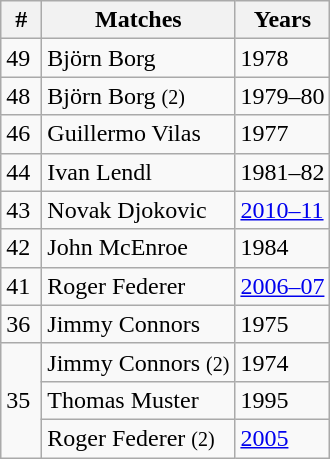<table class="wikitable" style="display:inline-table;">
<tr>
<th width=20>#</th>
<th>Matches</th>
<th>Years</th>
</tr>
<tr>
<td>49 </td>
<td> Björn Borg</td>
<td>1978</td>
</tr>
<tr>
<td>48 </td>
<td> Björn Borg <small>(2)</small></td>
<td>1979–80</td>
</tr>
<tr>
<td>46</td>
<td> Guillermo Vilas</td>
<td>1977</td>
</tr>
<tr>
<td>44</td>
<td> Ivan Lendl</td>
<td>1981–82</td>
</tr>
<tr>
<td>43</td>
<td> Novak Djokovic</td>
<td><a href='#'>2010–11</a></td>
</tr>
<tr>
<td>42</td>
<td> John McEnroe</td>
<td>1984</td>
</tr>
<tr>
<td>41</td>
<td> Roger Federer</td>
<td><a href='#'>2006–07</a></td>
</tr>
<tr>
<td>36</td>
<td> Jimmy Connors</td>
<td>1975</td>
</tr>
<tr>
<td rowspan=3>35</td>
<td> Jimmy Connors <small>(2)</small></td>
<td>1974 </td>
</tr>
<tr>
<td> Thomas Muster</td>
<td>1995</td>
</tr>
<tr>
<td> Roger Federer <small>(2)</small></td>
<td><a href='#'>2005</a></td>
</tr>
</table>
